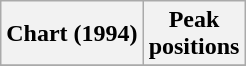<table Class="wikitable sortable plainrowheaders">
<tr>
<th>Chart (1994)</th>
<th>Peak<br>positions</th>
</tr>
<tr>
</tr>
</table>
